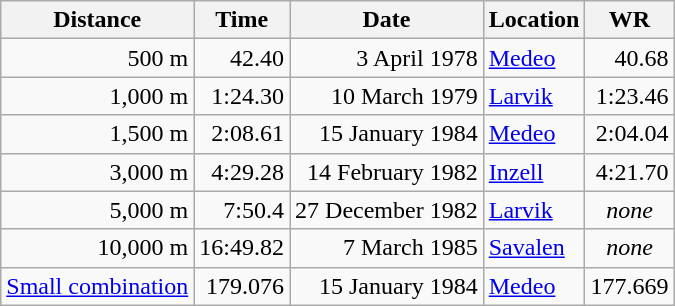<table class="wikitable">
<tr>
<th>Distance</th>
<th>Time</th>
<th>Date</th>
<th>Location</th>
<th>WR</th>
</tr>
<tr align="right">
<td>500 m</td>
<td>42.40</td>
<td>3 April 1978</td>
<td align="left"><a href='#'>Medeo</a></td>
<td>40.68</td>
</tr>
<tr align="right">
<td>1,000 m</td>
<td>1:24.30</td>
<td>10 March 1979</td>
<td align="left"><a href='#'>Larvik</a></td>
<td>1:23.46</td>
</tr>
<tr align="right">
<td>1,500 m</td>
<td>2:08.61</td>
<td>15 January 1984</td>
<td align="left"><a href='#'>Medeo</a></td>
<td>2:04.04</td>
</tr>
<tr align="right">
<td>3,000 m</td>
<td>4:29.28</td>
<td>14 February 1982</td>
<td align="left"><a href='#'>Inzell</a></td>
<td>4:21.70</td>
</tr>
<tr align="right">
<td>5,000 m</td>
<td>7:50.4</td>
<td>27 December 1982</td>
<td align="left"><a href='#'>Larvik</a></td>
<td align="center"><em>none</em></td>
</tr>
<tr align="right">
<td>10,000 m</td>
<td>16:49.82</td>
<td>7 March 1985</td>
<td align="left"><a href='#'>Savalen</a></td>
<td align="center"><em>none</em></td>
</tr>
<tr align="right">
<td><a href='#'>Small combination</a></td>
<td>179.076</td>
<td>15 January 1984</td>
<td align="left"><a href='#'>Medeo</a></td>
<td>177.669</td>
</tr>
</table>
